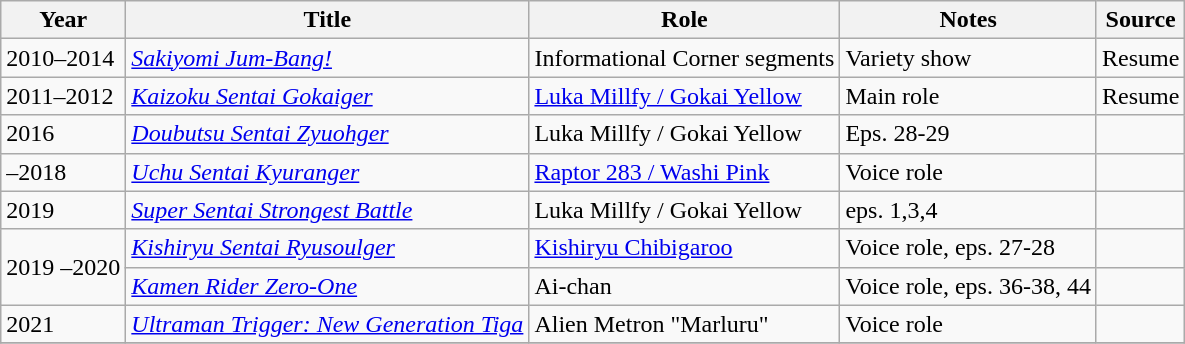<table class="wikitable sortable">
<tr>
<th>Year</th>
<th>Title</th>
<th>Role</th>
<th class="unsortable">Notes</th>
<th class="unsortable">Source</th>
</tr>
<tr>
<td>2010–2014</td>
<td><em><a href='#'>Sakiyomi Jum-Bang!</a></em></td>
<td>Informational Corner segments</td>
<td>Variety show</td>
<td>Resume</td>
</tr>
<tr>
<td>2011–2012</td>
<td><em><a href='#'>Kaizoku Sentai Gokaiger</a></em></td>
<td><a href='#'>Luka Millfy / Gokai Yellow</a></td>
<td>Main role</td>
<td>Resume</td>
</tr>
<tr>
<td>2016</td>
<td><em><a href='#'>Doubutsu Sentai Zyuohger</a></em></td>
<td>Luka Millfy / Gokai Yellow</td>
<td>Eps. 28-29</td>
<td></td>
</tr>
<tr>
<td>–2018</td>
<td><em><a href='#'>Uchu Sentai Kyuranger</a></em></td>
<td><a href='#'>Raptor 283 / Washi Pink</a></td>
<td>Voice role</td>
<td></td>
</tr>
<tr>
<td>2019</td>
<td><em><a href='#'>Super Sentai Strongest Battle</a></em></td>
<td>Luka Millfy / Gokai Yellow</td>
<td>eps. 1,3,4</td>
<td></td>
</tr>
<tr>
<td rowspan="2">2019 –2020</td>
<td><em><a href='#'>Kishiryu Sentai Ryusoulger</a></em></td>
<td><a href='#'>Kishiryu Chibigaroo</a></td>
<td>Voice role, eps. 27-28</td>
<td></td>
</tr>
<tr>
<td><em><a href='#'>Kamen Rider Zero-One</a></em></td>
<td>Ai-chan</td>
<td>Voice role, eps. 36-38, 44</td>
<td></td>
</tr>
<tr>
<td>2021</td>
<td><em><a href='#'>Ultraman Trigger: New Generation Tiga</a></em></td>
<td>Alien Metron "Marluru"</td>
<td>Voice role</td>
<td></td>
</tr>
<tr>
</tr>
</table>
